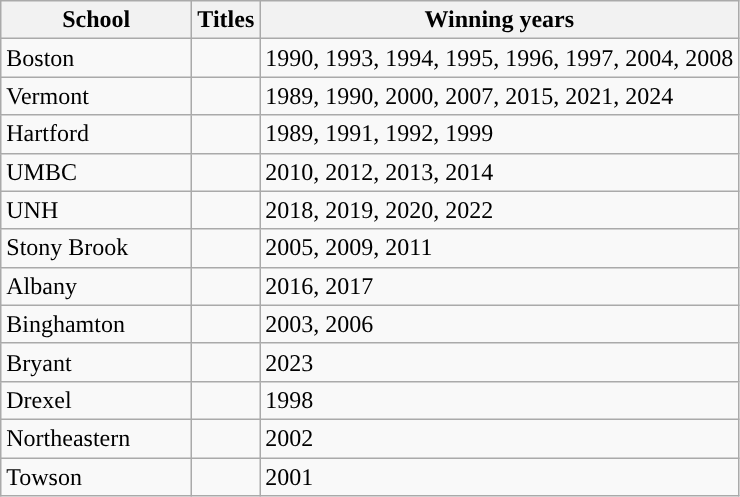<table class="wikitable">
<tr>
<th width=120px>School</th>
<th width=px>Titles</th>
<th width=px>Winning years</th>
</tr>
<tr>
<td>Boston </td>
<td></td>
<td>1990, 1993, 1994, 1995, 1996, 1997, 2004, 2008</td>
</tr>
<tr>
<td>Vermont</td>
<td></td>
<td>1989, 1990, 2000, 2007, 2015, 2021, 2024</td>
</tr>
<tr>
<td>Hartford</td>
<td></td>
<td>1989, 1991, 1992, 1999</td>
</tr>
<tr>
<td>UMBC</td>
<td></td>
<td>2010, 2012, 2013, 2014</td>
</tr>
<tr>
<td>UNH</td>
<td></td>
<td>2018, 2019, 2020, 2022</td>
</tr>
<tr>
<td>Stony Brook</td>
<td></td>
<td>2005, 2009, 2011</td>
</tr>
<tr>
<td>Albany</td>
<td></td>
<td>2016, 2017</td>
</tr>
<tr>
<td>Binghamton</td>
<td></td>
<td>2003, 2006</td>
</tr>
<tr>
<td>Bryant</td>
<td></td>
<td>2023</td>
</tr>
<tr>
<td>Drexel </td>
<td></td>
<td>1998</td>
</tr>
<tr>
<td>Northeastern </td>
<td></td>
<td>2002</td>
</tr>
<tr>
<td>Towson </td>
<td></td>
<td>2001</td>
</tr>
</table>
